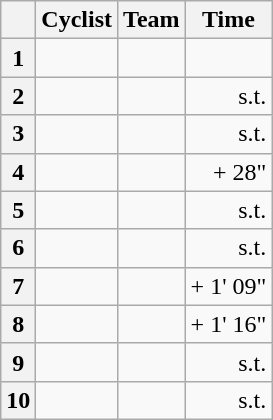<table class="wikitable">
<tr>
<th></th>
<th>Cyclist</th>
<th>Team</th>
<th>Time</th>
</tr>
<tr>
<th>1</th>
<td></td>
<td></td>
<td align="right"></td>
</tr>
<tr>
<th>2</th>
<td></td>
<td></td>
<td align="right">s.t.</td>
</tr>
<tr>
<th>3</th>
<td></td>
<td></td>
<td align="right">s.t.</td>
</tr>
<tr>
<th>4</th>
<td></td>
<td></td>
<td align="right">+ 28"</td>
</tr>
<tr>
<th>5</th>
<td></td>
<td></td>
<td align="right">s.t.</td>
</tr>
<tr>
<th>6</th>
<td></td>
<td></td>
<td align="right">s.t.</td>
</tr>
<tr>
<th>7</th>
<td></td>
<td></td>
<td align="right">+ 1' 09"</td>
</tr>
<tr>
<th>8</th>
<td></td>
<td></td>
<td align="right">+ 1' 16"</td>
</tr>
<tr>
<th>9</th>
<td></td>
<td></td>
<td align="right">s.t.</td>
</tr>
<tr>
<th>10</th>
<td></td>
<td></td>
<td align="right">s.t.</td>
</tr>
</table>
